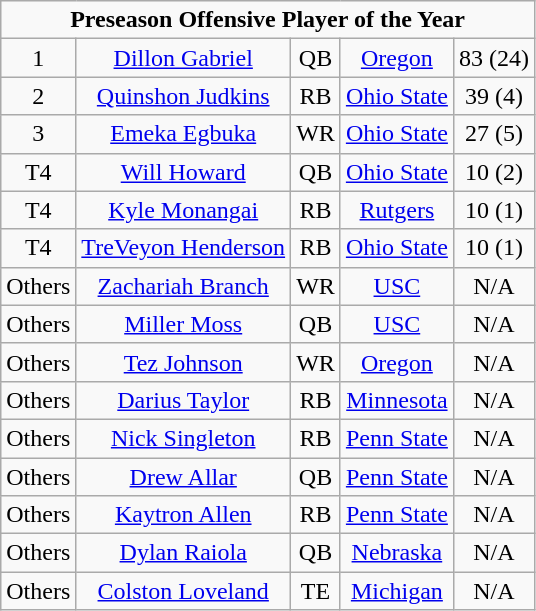<table class="wikitable" style="display: inline-table;">
<tr align="center">
<td align="center" Colspan="5"><strong>Preseason Offensive Player of the Year</strong><br></td>
</tr>
<tr align="center">
<td>1</td>
<td><a href='#'>Dillon Gabriel</a></td>
<td>QB</td>
<td><a href='#'>Oregon</a></td>
<td>83 (24)</td>
</tr>
<tr align="center">
<td>2</td>
<td><a href='#'>Quinshon Judkins</a></td>
<td>RB</td>
<td><a href='#'>Ohio State</a></td>
<td>39 (4)</td>
</tr>
<tr align="center">
<td>3</td>
<td><a href='#'>Emeka Egbuka</a></td>
<td>WR</td>
<td><a href='#'>Ohio State</a></td>
<td>27 (5)</td>
</tr>
<tr align="center">
<td>T4</td>
<td><a href='#'>Will Howard</a></td>
<td>QB</td>
<td><a href='#'>Ohio State</a></td>
<td>10 (2)</td>
</tr>
<tr align="center">
<td>T4</td>
<td><a href='#'>Kyle Monangai</a></td>
<td>RB</td>
<td><a href='#'>Rutgers</a></td>
<td>10 (1)</td>
</tr>
<tr align="center">
<td>T4</td>
<td><a href='#'>TreVeyon Henderson</a></td>
<td>RB</td>
<td><a href='#'>Ohio State</a></td>
<td>10 (1)</td>
</tr>
<tr align="center">
<td>Others</td>
<td><a href='#'>Zachariah Branch</a></td>
<td>WR</td>
<td><a href='#'>USC</a></td>
<td>N/A</td>
</tr>
<tr align="center">
<td>Others</td>
<td><a href='#'>Miller Moss</a></td>
<td>QB</td>
<td><a href='#'>USC</a></td>
<td>N/A</td>
</tr>
<tr align="center">
<td>Others</td>
<td><a href='#'>Tez Johnson</a></td>
<td>WR</td>
<td><a href='#'>Oregon</a></td>
<td>N/A</td>
</tr>
<tr align="center">
<td>Others</td>
<td><a href='#'>Darius Taylor</a></td>
<td>RB</td>
<td><a href='#'>Minnesota</a></td>
<td>N/A</td>
</tr>
<tr align="center">
<td>Others</td>
<td><a href='#'>Nick Singleton</a></td>
<td>RB</td>
<td><a href='#'>Penn State</a></td>
<td>N/A</td>
</tr>
<tr align="center">
<td>Others</td>
<td><a href='#'>Drew Allar</a></td>
<td>QB</td>
<td><a href='#'>Penn State</a></td>
<td>N/A</td>
</tr>
<tr align="center">
<td>Others</td>
<td><a href='#'>Kaytron Allen</a></td>
<td>RB</td>
<td><a href='#'>Penn State</a></td>
<td>N/A</td>
</tr>
<tr align="center">
<td>Others</td>
<td><a href='#'>Dylan Raiola</a></td>
<td>QB</td>
<td><a href='#'>Nebraska</a></td>
<td>N/A</td>
</tr>
<tr align="center">
<td>Others</td>
<td><a href='#'>Colston Loveland</a></td>
<td>TE</td>
<td><a href='#'>Michigan</a></td>
<td>N/A</td>
</tr>
</table>
